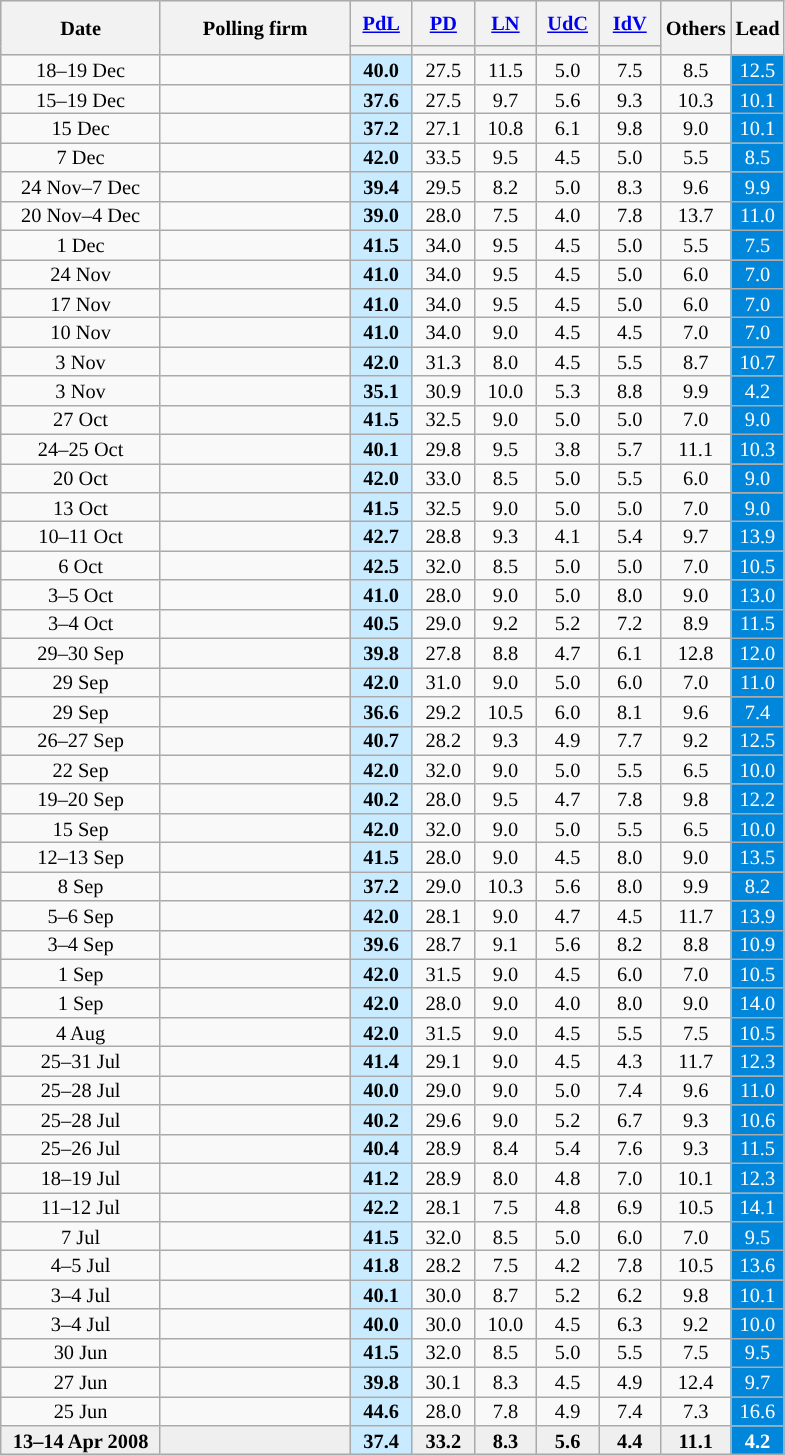<table class="wikitable collapsible" style="text-align:center;font-size:85%;line-height:13px">
<tr style="height:30px; background-color:#E9E9E9">
<th rowspan="2" style="width:100px;">Date</th>
<th rowspan="2" style="width:120px;">Polling firm</th>
<th style="width:35px;"><a href='#'>PdL</a></th>
<th style="width:35px;"><a href='#'>PD</a></th>
<th style="width:35px;"><a href='#'>LN</a></th>
<th style="width:35px;"><a href='#'>UdC</a></th>
<th style="width:35px;"><a href='#'>IdV</a></th>
<th rowspan="2" style="width:20px;">Others</th>
<th rowspan="2" style="width:20px;">Lead</th>
</tr>
<tr>
<th style="background:"></th>
<th style="background:"></th>
<th style="background:"></th>
<th style="background:"></th>
<th style="background:"></th>
</tr>
<tr>
<td>18–19 Dec</td>
<td></td>
<td style="background:#C8EBFF"><strong>40.0</strong></td>
<td>27.5</td>
<td>11.5</td>
<td>5.0</td>
<td>7.5</td>
<td>8.5</td>
<td style="background:#0087DC; color:white;">12.5</td>
</tr>
<tr>
<td>15–19 Dec</td>
<td></td>
<td style="background:#C8EBFF"><strong>37.6</strong></td>
<td>27.5</td>
<td>9.7</td>
<td>5.6</td>
<td>9.3</td>
<td>10.3</td>
<td style="background:#0087DC; color:white;">10.1</td>
</tr>
<tr>
<td>15 Dec</td>
<td></td>
<td style="background:#C8EBFF"><strong>37.2</strong></td>
<td>27.1</td>
<td>10.8</td>
<td>6.1</td>
<td>9.8</td>
<td>9.0</td>
<td style="background:#0087DC; color:white;">10.1</td>
</tr>
<tr>
<td>7 Dec</td>
<td></td>
<td style="background:#C8EBFF"><strong>42.0</strong></td>
<td>33.5</td>
<td>9.5</td>
<td>4.5</td>
<td>5.0</td>
<td>5.5</td>
<td style="background:#0087DC; color:white;">8.5</td>
</tr>
<tr>
<td>24 Nov–7 Dec</td>
<td></td>
<td style="background:#C8EBFF"><strong>39.4</strong></td>
<td>29.5</td>
<td>8.2</td>
<td>5.0</td>
<td>8.3</td>
<td>9.6</td>
<td style="background:#0087DC; color:white;">9.9</td>
</tr>
<tr>
<td>20 Nov–4 Dec</td>
<td></td>
<td style="background:#C8EBFF"><strong>39.0</strong></td>
<td>28.0</td>
<td>7.5</td>
<td>4.0</td>
<td>7.8</td>
<td>13.7</td>
<td style="background:#0087DC; color:white;">11.0</td>
</tr>
<tr>
<td>1 Dec</td>
<td></td>
<td style="background:#C8EBFF"><strong>41.5</strong></td>
<td>34.0</td>
<td>9.5</td>
<td>4.5</td>
<td>5.0</td>
<td>5.5</td>
<td style="background:#0087DC; color:white;">7.5</td>
</tr>
<tr>
<td>24 Nov</td>
<td></td>
<td style="background:#C8EBFF"><strong>41.0</strong></td>
<td>34.0</td>
<td>9.5</td>
<td>4.5</td>
<td>5.0</td>
<td>6.0</td>
<td style="background:#0087DC; color:white;">7.0</td>
</tr>
<tr>
<td>17 Nov</td>
<td></td>
<td style="background:#C8EBFF"><strong>41.0</strong></td>
<td>34.0</td>
<td>9.5</td>
<td>4.5</td>
<td>5.0</td>
<td>6.0</td>
<td style="background:#0087DC; color:white;">7.0</td>
</tr>
<tr>
<td>10 Nov</td>
<td></td>
<td style="background:#C8EBFF"><strong>41.0</strong></td>
<td>34.0</td>
<td>9.0</td>
<td>4.5</td>
<td>4.5</td>
<td>7.0</td>
<td style="background:#0087DC; color:white;">7.0</td>
</tr>
<tr>
<td>3 Nov</td>
<td></td>
<td style="background:#C8EBFF"><strong>42.0</strong></td>
<td>31.3</td>
<td>8.0</td>
<td>4.5</td>
<td>5.5</td>
<td>8.7</td>
<td style="background:#0087DC; color:white;">10.7</td>
</tr>
<tr>
<td>3 Nov</td>
<td></td>
<td style="background:#C8EBFF"><strong>35.1</strong></td>
<td>30.9</td>
<td>10.0</td>
<td>5.3</td>
<td>8.8</td>
<td>9.9</td>
<td style="background:#0087DC; color:white;">4.2</td>
</tr>
<tr>
<td>27 Oct</td>
<td></td>
<td style="background:#C8EBFF"><strong>41.5</strong></td>
<td>32.5</td>
<td>9.0</td>
<td>5.0</td>
<td>5.0</td>
<td>7.0</td>
<td style="background:#0087DC; color:white;">9.0</td>
</tr>
<tr>
<td>24–25 Oct</td>
<td></td>
<td style="background:#C8EBFF"><strong>40.1</strong></td>
<td>29.8</td>
<td>9.5</td>
<td>3.8</td>
<td>5.7</td>
<td>11.1</td>
<td style="background:#0087DC; color:white;">10.3</td>
</tr>
<tr>
<td>20 Oct</td>
<td></td>
<td style="background:#C8EBFF"><strong>42.0</strong></td>
<td>33.0</td>
<td>8.5</td>
<td>5.0</td>
<td>5.5</td>
<td>6.0</td>
<td style="background:#0087DC; color:white;">9.0</td>
</tr>
<tr>
<td>13 Oct</td>
<td></td>
<td style="background:#C8EBFF"><strong>41.5</strong></td>
<td>32.5</td>
<td>9.0</td>
<td>5.0</td>
<td>5.0</td>
<td>7.0</td>
<td style="background:#0087DC; color:white;">9.0</td>
</tr>
<tr>
<td>10–11 Oct</td>
<td></td>
<td style="background:#C8EBFF"><strong>42.7</strong></td>
<td>28.8</td>
<td>9.3</td>
<td>4.1</td>
<td>5.4</td>
<td>9.7</td>
<td style="background:#0087DC; color:white;">13.9</td>
</tr>
<tr>
<td>6 Oct</td>
<td></td>
<td style="background:#C8EBFF"><strong>42.5</strong></td>
<td>32.0</td>
<td>8.5</td>
<td>5.0</td>
<td>5.0</td>
<td>7.0</td>
<td style="background:#0087DC; color:white;">10.5</td>
</tr>
<tr>
<td>3–5 Oct</td>
<td></td>
<td style="background:#C8EBFF"><strong>41.0</strong></td>
<td>28.0</td>
<td>9.0</td>
<td>5.0</td>
<td>8.0</td>
<td>9.0</td>
<td style="background:#0087DC; color:white;">13.0</td>
</tr>
<tr>
<td>3–4 Oct</td>
<td></td>
<td style="background:#C8EBFF"><strong>40.5</strong></td>
<td>29.0</td>
<td>9.2</td>
<td>5.2</td>
<td>7.2</td>
<td>8.9</td>
<td style="background:#0087DC; color:white;">11.5</td>
</tr>
<tr>
<td>29–30 Sep</td>
<td></td>
<td style="background:#C8EBFF"><strong>39.8</strong></td>
<td>27.8</td>
<td>8.8</td>
<td>4.7</td>
<td>6.1</td>
<td>12.8</td>
<td style="background:#0087DC; color:white;">12.0</td>
</tr>
<tr>
<td>29 Sep</td>
<td></td>
<td style="background:#C8EBFF"><strong>42.0</strong></td>
<td>31.0</td>
<td>9.0</td>
<td>5.0</td>
<td>6.0</td>
<td>7.0</td>
<td style="background:#0087DC; color:white;">11.0</td>
</tr>
<tr>
<td>29 Sep</td>
<td></td>
<td style="background:#C8EBFF"><strong>36.6</strong></td>
<td>29.2</td>
<td>10.5</td>
<td>6.0</td>
<td>8.1</td>
<td>9.6</td>
<td style="background:#0087DC; color:white;">7.4</td>
</tr>
<tr>
<td>26–27 Sep</td>
<td></td>
<td style="background:#C8EBFF"><strong>40.7</strong></td>
<td>28.2</td>
<td>9.3</td>
<td>4.9</td>
<td>7.7</td>
<td>9.2</td>
<td style="background:#0087DC; color:white;">12.5</td>
</tr>
<tr>
<td>22 Sep</td>
<td></td>
<td style="background:#C8EBFF"><strong>42.0</strong></td>
<td>32.0</td>
<td>9.0</td>
<td>5.0</td>
<td>5.5</td>
<td>6.5</td>
<td style="background:#0087DC; color:white;">10.0</td>
</tr>
<tr>
<td>19–20 Sep</td>
<td></td>
<td style="background:#C8EBFF"><strong>40.2</strong></td>
<td>28.0</td>
<td>9.5</td>
<td>4.7</td>
<td>7.8</td>
<td>9.8</td>
<td style="background:#0087DC; color:white;">12.2</td>
</tr>
<tr>
<td>15 Sep</td>
<td></td>
<td style="background:#C8EBFF"><strong>42.0</strong></td>
<td>32.0</td>
<td>9.0</td>
<td>5.0</td>
<td>5.5</td>
<td>6.5</td>
<td style="background:#0087DC; color:white;">10.0</td>
</tr>
<tr>
<td>12–13 Sep</td>
<td></td>
<td style="background:#C8EBFF"><strong>41.5</strong></td>
<td>28.0</td>
<td>9.0</td>
<td>4.5</td>
<td>8.0</td>
<td>9.0</td>
<td style="background:#0087DC; color:white;">13.5</td>
</tr>
<tr>
<td>8 Sep</td>
<td></td>
<td style="background:#C8EBFF"><strong>37.2</strong></td>
<td>29.0</td>
<td>10.3</td>
<td>5.6</td>
<td>8.0</td>
<td>9.9</td>
<td style="background:#0087DC; color:white;">8.2</td>
</tr>
<tr>
<td>5–6 Sep</td>
<td></td>
<td style="background:#C8EBFF"><strong>42.0</strong></td>
<td>28.1</td>
<td>9.0</td>
<td>4.7</td>
<td>4.5</td>
<td>11.7</td>
<td style="background:#0087DC; color:white;">13.9</td>
</tr>
<tr>
<td>3–4 Sep</td>
<td></td>
<td style="background:#C8EBFF"><strong>39.6</strong></td>
<td>28.7</td>
<td>9.1</td>
<td>5.6</td>
<td>8.2</td>
<td>8.8</td>
<td style="background:#0087DC; color:white;">10.9</td>
</tr>
<tr>
<td>1 Sep</td>
<td></td>
<td style="background:#C8EBFF"><strong>42.0</strong></td>
<td>31.5</td>
<td>9.0</td>
<td>4.5</td>
<td>6.0</td>
<td>7.0</td>
<td style="background:#0087DC; color:white;">10.5</td>
</tr>
<tr>
<td>1 Sep</td>
<td></td>
<td style="background:#C8EBFF"><strong>42.0</strong></td>
<td>28.0</td>
<td>9.0</td>
<td>4.0</td>
<td>8.0</td>
<td>9.0</td>
<td style="background:#0087DC; color:white;">14.0</td>
</tr>
<tr>
<td>4 Aug</td>
<td></td>
<td style="background:#C8EBFF"><strong>42.0</strong></td>
<td>31.5</td>
<td>9.0</td>
<td>4.5</td>
<td>5.5</td>
<td>7.5</td>
<td style="background:#0087DC; color:white;">10.5</td>
</tr>
<tr>
<td>25–31 Jul</td>
<td></td>
<td style="background:#C8EBFF"><strong>41.4</strong></td>
<td>29.1</td>
<td>9.0</td>
<td>4.5</td>
<td>4.3</td>
<td>11.7</td>
<td style="background:#0087DC; color:white;">12.3</td>
</tr>
<tr>
<td>25–28 Jul</td>
<td></td>
<td style="background:#C8EBFF"><strong>40.0</strong></td>
<td>29.0</td>
<td>9.0</td>
<td>5.0</td>
<td>7.4</td>
<td>9.6</td>
<td style="background:#0087DC; color:white;">11.0</td>
</tr>
<tr>
<td>25–28 Jul</td>
<td></td>
<td style="background:#C8EBFF"><strong>40.2</strong></td>
<td>29.6</td>
<td>9.0</td>
<td>5.2</td>
<td>6.7</td>
<td>9.3</td>
<td style="background:#0087DC; color:white;">10.6</td>
</tr>
<tr>
<td>25–26 Jul</td>
<td></td>
<td style="background:#C8EBFF"><strong>40.4</strong></td>
<td>28.9</td>
<td>8.4</td>
<td>5.4</td>
<td>7.6</td>
<td>9.3</td>
<td style="background:#0087DC; color:white;">11.5</td>
</tr>
<tr>
<td>18–19 Jul</td>
<td></td>
<td style="background:#C8EBFF"><strong>41.2</strong></td>
<td>28.9</td>
<td>8.0</td>
<td>4.8</td>
<td>7.0</td>
<td>10.1</td>
<td style="background:#0087DC; color:white;">12.3</td>
</tr>
<tr>
<td>11–12 Jul</td>
<td></td>
<td style="background:#C8EBFF"><strong>42.2</strong></td>
<td>28.1</td>
<td>7.5</td>
<td>4.8</td>
<td>6.9</td>
<td>10.5</td>
<td style="background:#0087DC; color:white;">14.1</td>
</tr>
<tr>
<td>7 Jul</td>
<td></td>
<td style="background:#C8EBFF"><strong>41.5</strong></td>
<td>32.0</td>
<td>8.5</td>
<td>5.0</td>
<td>6.0</td>
<td>7.0</td>
<td style="background:#0087DC; color:white;">9.5</td>
</tr>
<tr>
<td>4–5 Jul</td>
<td></td>
<td style="background:#C8EBFF"><strong>41.8</strong></td>
<td>28.2</td>
<td>7.5</td>
<td>4.2</td>
<td>7.8</td>
<td>10.5</td>
<td style="background:#0087DC; color:white;">13.6</td>
</tr>
<tr>
<td>3–4 Jul</td>
<td></td>
<td style="background:#C8EBFF"><strong>40.1</strong></td>
<td>30.0</td>
<td>8.7</td>
<td>5.2</td>
<td>6.2</td>
<td>9.8</td>
<td style="background:#0087DC; color:white;">10.1</td>
</tr>
<tr>
<td>3–4 Jul</td>
<td></td>
<td style="background:#C8EBFF"><strong>40.0</strong></td>
<td>30.0</td>
<td>10.0</td>
<td>4.5</td>
<td>6.3</td>
<td>9.2</td>
<td style="background:#0087DC; color:white;">10.0</td>
</tr>
<tr>
<td>30 Jun</td>
<td></td>
<td style="background:#C8EBFF"><strong>41.5</strong></td>
<td>32.0</td>
<td>8.5</td>
<td>5.0</td>
<td>5.5</td>
<td>7.5</td>
<td style="background:#0087DC; color:white;">9.5</td>
</tr>
<tr>
<td>27 Jun</td>
<td></td>
<td style="background:#C8EBFF"><strong>39.8</strong></td>
<td>30.1</td>
<td>8.3</td>
<td>4.5</td>
<td>4.9</td>
<td>12.4</td>
<td style="background:#0087DC; color:white;">9.7</td>
</tr>
<tr>
<td>25 Jun</td>
<td></td>
<td style="background:#C8EBFF"><strong>44.6</strong></td>
<td>28.0</td>
<td>7.8</td>
<td>4.9</td>
<td>7.4</td>
<td>7.3</td>
<td style="background:#0087DC; color:white;">16.6</td>
</tr>
<tr style="background:#EFEFEF; font-weight:bold;">
<td>13–14 Apr 2008</td>
<td></td>
<td style="background:#C8EBFF">37.4</td>
<td>33.2</td>
<td>8.3</td>
<td>5.6</td>
<td>4.4</td>
<td>11.1</td>
<td style="background:#0087DC; color:white;">4.2</td>
</tr>
</table>
